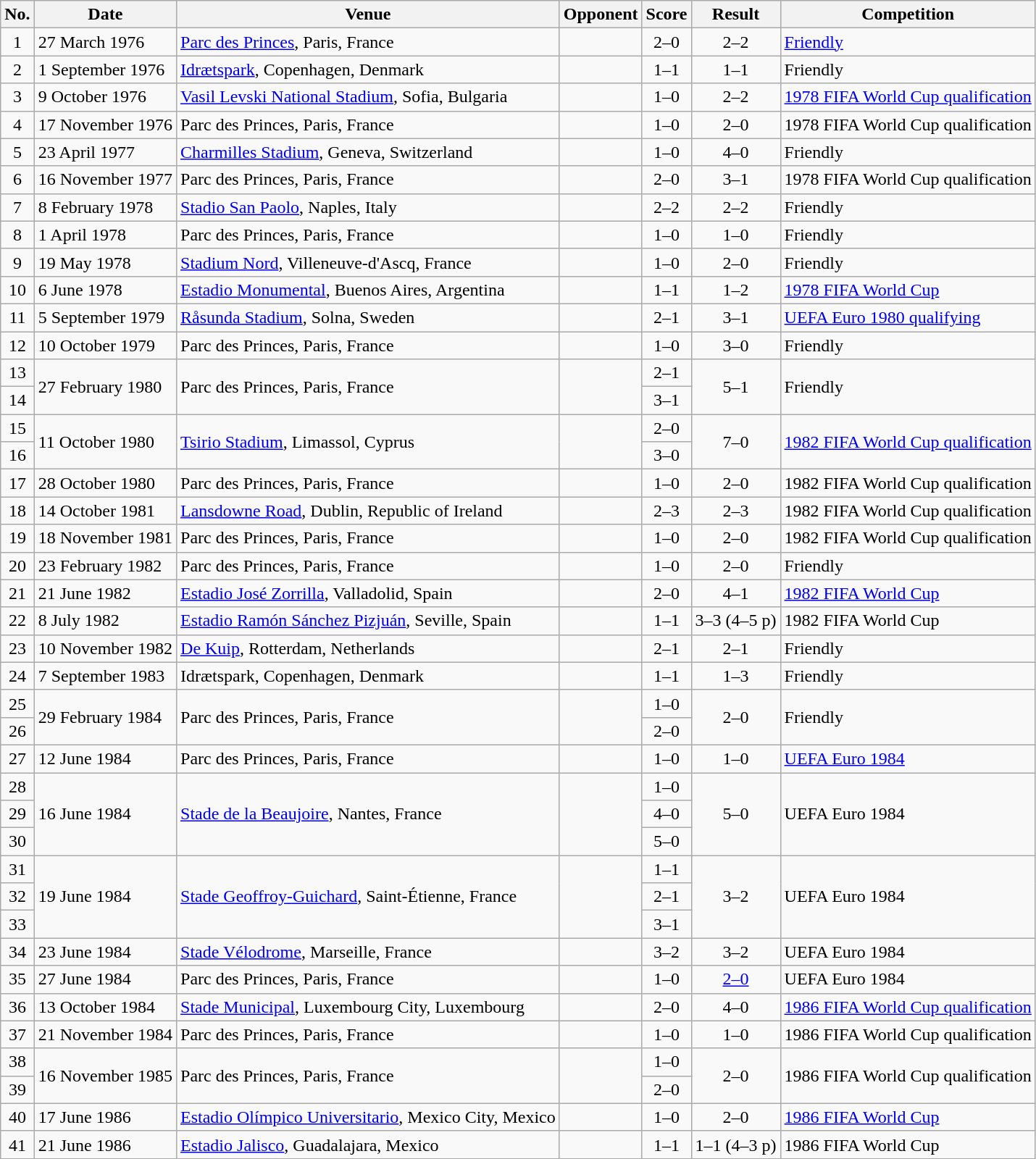<table class="wikitable sortable">
<tr>
<th scope="col">No.</th>
<th scope="col">Date</th>
<th scope="col">Venue</th>
<th scope="col">Opponent</th>
<th scope="col">Score</th>
<th scope="col">Result</th>
<th scope="col">Competition</th>
</tr>
<tr>
<td align="center">1</td>
<td>27 March 1976</td>
<td><a href='#'>Parc des Princes</a>, Paris, France</td>
<td></td>
<td align="center">2–0</td>
<td align="center">2–2</td>
<td><a href='#'>Friendly</a></td>
</tr>
<tr>
<td align="center">2</td>
<td>1 September 1976</td>
<td><a href='#'>Idrætspark</a>, Copenhagen, Denmark</td>
<td></td>
<td align="center">1–1</td>
<td align="center">1–1</td>
<td>Friendly</td>
</tr>
<tr>
<td align="center">3</td>
<td>9 October 1976</td>
<td><a href='#'>Vasil Levski National Stadium</a>, Sofia, Bulgaria</td>
<td></td>
<td align="center">1–0</td>
<td align="center">2–2</td>
<td><a href='#'>1978 FIFA World Cup qualification</a></td>
</tr>
<tr>
<td align="center">4</td>
<td>17 November 1976</td>
<td>Parc des Princes, Paris, France</td>
<td></td>
<td align="center">1–0</td>
<td align="center">2–0</td>
<td>1978 FIFA World Cup qualification</td>
</tr>
<tr>
<td align="center">5</td>
<td>23 April 1977</td>
<td><a href='#'>Charmilles Stadium</a>, Geneva, Switzerland</td>
<td></td>
<td align="center">1–0</td>
<td align="center">4–0</td>
<td>Friendly</td>
</tr>
<tr>
<td align="center">6</td>
<td>16 November 1977</td>
<td>Parc des Princes, Paris, France</td>
<td></td>
<td align="center">2–0</td>
<td align="center">3–1</td>
<td>1978 FIFA World Cup qualification</td>
</tr>
<tr>
<td align="center">7</td>
<td>8 February 1978</td>
<td><a href='#'>Stadio San Paolo</a>, Naples, Italy</td>
<td></td>
<td align="center">2–2</td>
<td align="center">2–2</td>
<td>Friendly</td>
</tr>
<tr>
<td align="center">8</td>
<td>1 April 1978</td>
<td>Parc des Princes, Paris, France</td>
<td></td>
<td align="center">1–0</td>
<td align="center">1–0</td>
<td>Friendly</td>
</tr>
<tr>
<td align="center">9</td>
<td>19 May 1978</td>
<td><a href='#'>Stadium Nord</a>, Villeneuve-d'Ascq, France</td>
<td></td>
<td align="center">1–0</td>
<td align="center">2–0</td>
<td>Friendly</td>
</tr>
<tr>
<td align="center">10</td>
<td>6 June 1978</td>
<td><a href='#'>Estadio Monumental</a>, Buenos Aires, Argentina</td>
<td></td>
<td align="center">1–1</td>
<td align="center">1–2</td>
<td><a href='#'>1978 FIFA World Cup</a></td>
</tr>
<tr>
<td align="center">11</td>
<td>5 September 1979</td>
<td><a href='#'>Råsunda Stadium</a>, Solna, Sweden</td>
<td></td>
<td align="center">2–1</td>
<td align="center">3–1</td>
<td><a href='#'>UEFA Euro 1980 qualifying</a></td>
</tr>
<tr>
<td align="center">12</td>
<td>10 October 1979</td>
<td>Parc des Princes, Paris, France</td>
<td></td>
<td align="center">1–0</td>
<td align="center">3–0</td>
<td>Friendly</td>
</tr>
<tr>
<td align="center">13</td>
<td rowspan="2">27 February 1980</td>
<td rowspan="2">Parc des Princes, Paris, France</td>
<td rowspan="2"></td>
<td align="center">2–1</td>
<td rowspan="2" align="center">5–1</td>
<td rowspan="2">Friendly</td>
</tr>
<tr>
<td align="center">14</td>
<td align="center">3–1</td>
</tr>
<tr>
<td align="center">15</td>
<td rowspan="2">11 October 1980</td>
<td rowspan="2"><a href='#'>Tsirio Stadium</a>, Limassol, Cyprus</td>
<td rowspan="2"></td>
<td align="center">2–0</td>
<td rowspan="2" align="center">7–0</td>
<td rowspan="2"><a href='#'>1982 FIFA World Cup qualification</a></td>
</tr>
<tr>
<td align="center">16</td>
<td align="center">3–0</td>
</tr>
<tr>
<td align="center">17</td>
<td>28 October 1980</td>
<td>Parc des Princes, Paris, France</td>
<td></td>
<td align="center">1–0</td>
<td align="center">2–0</td>
<td>1982 FIFA World Cup qualification</td>
</tr>
<tr>
<td align="center">18</td>
<td>14 October 1981</td>
<td><a href='#'>Lansdowne Road</a>, Dublin, Republic of Ireland</td>
<td></td>
<td align="center">2–3</td>
<td align="center">2–3</td>
<td>1982 FIFA World Cup qualification</td>
</tr>
<tr>
<td align="center">19</td>
<td>18 November 1981</td>
<td>Parc des Princes, Paris, France</td>
<td></td>
<td align="center">1–0</td>
<td align="center">2–0</td>
<td>1982 FIFA World Cup qualification</td>
</tr>
<tr>
<td align="center">20</td>
<td>23 February 1982</td>
<td>Parc des Princes, Paris, France</td>
<td></td>
<td align="center">1–0</td>
<td align="center">2–0</td>
<td>Friendly</td>
</tr>
<tr>
<td align="center">21</td>
<td>21 June 1982</td>
<td><a href='#'>Estadio José Zorrilla</a>, Valladolid, Spain</td>
<td></td>
<td align="center">2–0</td>
<td align="center">4–1</td>
<td><a href='#'>1982 FIFA World Cup</a></td>
</tr>
<tr>
<td align="center">22</td>
<td>8 July 1982</td>
<td><a href='#'>Estadio Ramón Sánchez Pizjuán</a>, Seville, Spain</td>
<td></td>
<td align="center">1–1</td>
<td align="center">3–3 (4–5 p)</td>
<td>1982 FIFA World Cup</td>
</tr>
<tr>
<td align="center">23</td>
<td>10 November 1982</td>
<td><a href='#'>De Kuip</a>, Rotterdam, Netherlands</td>
<td></td>
<td align="center">2–1</td>
<td align="center">2–1</td>
<td>Friendly</td>
</tr>
<tr>
<td align="center">24</td>
<td>7 September 1983</td>
<td>Idrætspark, Copenhagen, Denmark</td>
<td></td>
<td align="center">1–1</td>
<td align="center">1–3</td>
<td>Friendly</td>
</tr>
<tr>
<td align="center">25</td>
<td rowspan="2">29 February 1984</td>
<td rowspan="2">Parc des Princes, Paris, France</td>
<td rowspan="2"></td>
<td align="center">1–0</td>
<td rowspan="2" align="center">2–0</td>
<td rowspan="2">Friendly</td>
</tr>
<tr>
<td align="center">26</td>
<td align="center">2–0</td>
</tr>
<tr>
<td align="center">27</td>
<td>12 June 1984</td>
<td>Parc des Princes, Paris, France</td>
<td></td>
<td align="center">1–0</td>
<td align="center">1–0</td>
<td><a href='#'>UEFA Euro 1984</a></td>
</tr>
<tr>
<td align="center">28</td>
<td rowspan="3">16 June 1984</td>
<td rowspan="3"><a href='#'>Stade de la Beaujoire</a>, Nantes, France</td>
<td rowspan="3"></td>
<td align="center">1–0</td>
<td rowspan="3" align="center">5–0</td>
<td rowspan="3">UEFA Euro 1984</td>
</tr>
<tr>
<td align="center">29</td>
<td align="center">4–0</td>
</tr>
<tr>
<td align="center">30</td>
<td align="center">5–0</td>
</tr>
<tr>
<td align="center">31</td>
<td rowspan="3">19 June 1984</td>
<td rowspan="3"><a href='#'>Stade Geoffroy-Guichard</a>, Saint-Étienne, France</td>
<td rowspan="3"></td>
<td align="center">1–1</td>
<td rowspan="3" align="center">3–2</td>
<td rowspan="3">UEFA Euro 1984</td>
</tr>
<tr>
<td align="center">32</td>
<td align="center">2–1</td>
</tr>
<tr>
<td align="center">33</td>
<td align="center">3–1</td>
</tr>
<tr>
<td align="center">34</td>
<td>23 June 1984</td>
<td><a href='#'>Stade Vélodrome</a>, Marseille, France</td>
<td></td>
<td align="center">3–2</td>
<td align="center">3–2</td>
<td>UEFA Euro 1984</td>
</tr>
<tr>
<td align="center">35</td>
<td>27 June 1984</td>
<td>Parc des Princes, Paris, France</td>
<td></td>
<td align="center">1–0</td>
<td align="center"><a href='#'>2–0</a></td>
<td>UEFA Euro 1984</td>
</tr>
<tr>
<td align="center">36</td>
<td>13 October 1984</td>
<td><a href='#'>Stade Municipal</a>, Luxembourg City, Luxembourg</td>
<td></td>
<td align="center">2–0</td>
<td align="center">4–0</td>
<td><a href='#'>1986 FIFA World Cup qualification</a></td>
</tr>
<tr>
<td align="center">37</td>
<td>21 November 1984</td>
<td>Parc des Princes, Paris, France</td>
<td></td>
<td align="center">1–0</td>
<td align="center">1–0</td>
<td>1986 FIFA World Cup qualification</td>
</tr>
<tr>
<td align="center">38</td>
<td rowspan="2">16 November 1985</td>
<td rowspan="2">Parc des Princes, Paris, France</td>
<td rowspan="2"></td>
<td align="center">1–0</td>
<td rowspan="2" align="center">2–0</td>
<td rowspan="2">1986 FIFA World Cup qualification</td>
</tr>
<tr>
<td align="center">39</td>
<td align="center">2–0</td>
</tr>
<tr>
<td align="center">40</td>
<td>17 June 1986</td>
<td><a href='#'>Estadio Olímpico Universitario</a>, Mexico City, Mexico</td>
<td></td>
<td align="center">1–0</td>
<td align="center">2–0</td>
<td><a href='#'>1986 FIFA World Cup</a></td>
</tr>
<tr>
<td align="center">41</td>
<td>21 June 1986</td>
<td><a href='#'>Estadio Jalisco</a>, Guadalajara, Mexico</td>
<td></td>
<td align="center">1–1</td>
<td align="center">1–1 (4–3 p)</td>
<td>1986 FIFA World Cup</td>
</tr>
</table>
